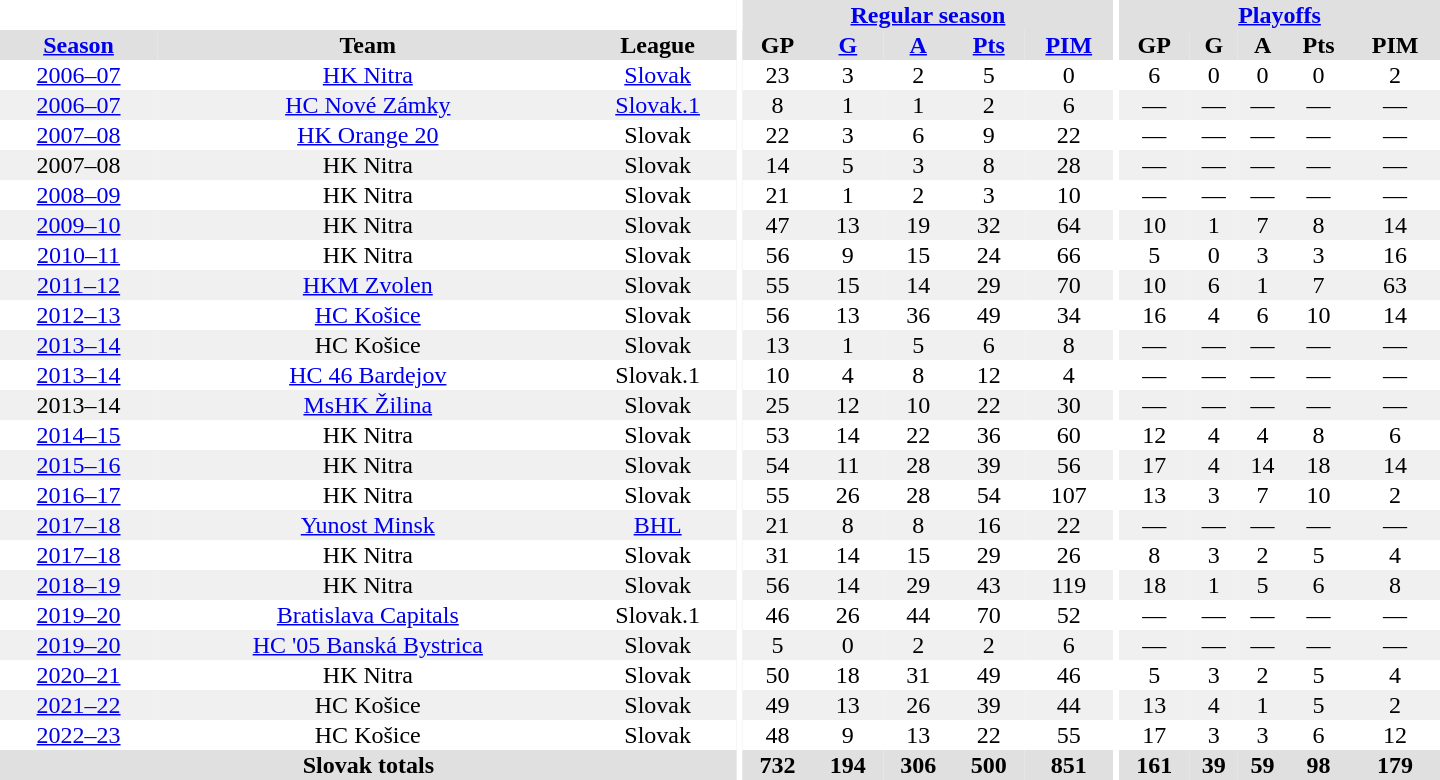<table border="0" cellpadding="1" cellspacing="0" style="text-align:center; width:60em">
<tr bgcolor="#e0e0e0">
<th colspan="3" bgcolor="#ffffff"></th>
<th rowspan="99" bgcolor="#ffffff"></th>
<th colspan="5"><a href='#'>Regular season</a></th>
<th rowspan="99" bgcolor="#ffffff"></th>
<th colspan="5"><a href='#'>Playoffs</a></th>
</tr>
<tr bgcolor="#e0e0e0">
<th><a href='#'>Season</a></th>
<th>Team</th>
<th>League</th>
<th>GP</th>
<th><a href='#'>G</a></th>
<th><a href='#'>A</a></th>
<th><a href='#'>Pts</a></th>
<th><a href='#'>PIM</a></th>
<th>GP</th>
<th>G</th>
<th>A</th>
<th>Pts</th>
<th>PIM</th>
</tr>
<tr>
<td><a href='#'>2006–07</a></td>
<td><a href='#'>HK Nitra</a></td>
<td><a href='#'>Slovak</a></td>
<td>23</td>
<td>3</td>
<td>2</td>
<td>5</td>
<td>0</td>
<td>6</td>
<td>0</td>
<td>0</td>
<td>0</td>
<td>2</td>
</tr>
<tr bgcolor="#f0f0f0">
<td><a href='#'>2006–07</a></td>
<td><a href='#'>HC Nové Zámky</a></td>
<td><a href='#'>Slovak.1</a></td>
<td>8</td>
<td>1</td>
<td>1</td>
<td>2</td>
<td>6</td>
<td>—</td>
<td>—</td>
<td>—</td>
<td>—</td>
<td>—</td>
</tr>
<tr>
<td><a href='#'>2007–08</a></td>
<td><a href='#'>HK Orange 20</a></td>
<td>Slovak</td>
<td>22</td>
<td>3</td>
<td>6</td>
<td>9</td>
<td>22</td>
<td>—</td>
<td>—</td>
<td>—</td>
<td>—</td>
<td>—</td>
</tr>
<tr bgcolor="#f0f0f0">
<td>2007–08</td>
<td>HK Nitra</td>
<td>Slovak</td>
<td>14</td>
<td>5</td>
<td>3</td>
<td>8</td>
<td>28</td>
<td>—</td>
<td>—</td>
<td>—</td>
<td>—</td>
<td>—</td>
</tr>
<tr>
<td><a href='#'>2008–09</a></td>
<td>HK Nitra</td>
<td>Slovak</td>
<td>21</td>
<td>1</td>
<td>2</td>
<td>3</td>
<td>10</td>
<td>—</td>
<td>—</td>
<td>—</td>
<td>—</td>
<td>—</td>
</tr>
<tr bgcolor="#f0f0f0">
<td><a href='#'>2009–10</a></td>
<td>HK Nitra</td>
<td>Slovak</td>
<td>47</td>
<td>13</td>
<td>19</td>
<td>32</td>
<td>64</td>
<td>10</td>
<td>1</td>
<td>7</td>
<td>8</td>
<td>14</td>
</tr>
<tr>
<td><a href='#'>2010–11</a></td>
<td>HK Nitra</td>
<td>Slovak</td>
<td>56</td>
<td>9</td>
<td>15</td>
<td>24</td>
<td>66</td>
<td>5</td>
<td>0</td>
<td>3</td>
<td>3</td>
<td>16</td>
</tr>
<tr bgcolor="#f0f0f0">
<td><a href='#'>2011–12</a></td>
<td><a href='#'>HKM Zvolen</a></td>
<td>Slovak</td>
<td>55</td>
<td>15</td>
<td>14</td>
<td>29</td>
<td>70</td>
<td>10</td>
<td>6</td>
<td>1</td>
<td>7</td>
<td>63</td>
</tr>
<tr>
<td><a href='#'>2012–13</a></td>
<td><a href='#'>HC Košice</a></td>
<td>Slovak</td>
<td>56</td>
<td>13</td>
<td>36</td>
<td>49</td>
<td>34</td>
<td>16</td>
<td>4</td>
<td>6</td>
<td>10</td>
<td>14</td>
</tr>
<tr bgcolor="#f0f0f0">
<td><a href='#'>2013–14</a></td>
<td>HC Košice</td>
<td>Slovak</td>
<td>13</td>
<td>1</td>
<td>5</td>
<td>6</td>
<td>8</td>
<td>—</td>
<td>—</td>
<td>—</td>
<td>—</td>
<td>—</td>
</tr>
<tr>
<td><a href='#'>2013–14</a></td>
<td><a href='#'>HC 46 Bardejov</a></td>
<td>Slovak.1</td>
<td>10</td>
<td>4</td>
<td>8</td>
<td>12</td>
<td>4</td>
<td>—</td>
<td>—</td>
<td>—</td>
<td>—</td>
<td>—</td>
</tr>
<tr bgcolor="#f0f0f0">
<td>2013–14</td>
<td><a href='#'>MsHK Žilina</a></td>
<td>Slovak</td>
<td>25</td>
<td>12</td>
<td>10</td>
<td>22</td>
<td>30</td>
<td>—</td>
<td>—</td>
<td>—</td>
<td>—</td>
<td>—</td>
</tr>
<tr>
<td><a href='#'>2014–15</a></td>
<td>HK Nitra</td>
<td>Slovak</td>
<td>53</td>
<td>14</td>
<td>22</td>
<td>36</td>
<td>60</td>
<td>12</td>
<td>4</td>
<td>4</td>
<td>8</td>
<td>6</td>
</tr>
<tr bgcolor="#f0f0f0">
<td><a href='#'>2015–16</a></td>
<td>HK Nitra</td>
<td>Slovak</td>
<td>54</td>
<td>11</td>
<td>28</td>
<td>39</td>
<td>56</td>
<td>17</td>
<td>4</td>
<td>14</td>
<td>18</td>
<td>14</td>
</tr>
<tr>
<td><a href='#'>2016–17</a></td>
<td>HK Nitra</td>
<td>Slovak</td>
<td>55</td>
<td>26</td>
<td>28</td>
<td>54</td>
<td>107</td>
<td>13</td>
<td>3</td>
<td>7</td>
<td>10</td>
<td>2</td>
</tr>
<tr bgcolor="#f0f0f0">
<td><a href='#'>2017–18</a></td>
<td><a href='#'>Yunost Minsk</a></td>
<td><a href='#'>BHL</a></td>
<td>21</td>
<td>8</td>
<td>8</td>
<td>16</td>
<td>22</td>
<td>—</td>
<td>—</td>
<td>—</td>
<td>—</td>
<td>—</td>
</tr>
<tr>
<td><a href='#'>2017–18</a></td>
<td>HK Nitra</td>
<td>Slovak</td>
<td>31</td>
<td>14</td>
<td>15</td>
<td>29</td>
<td>26</td>
<td>8</td>
<td>3</td>
<td>2</td>
<td>5</td>
<td>4</td>
</tr>
<tr bgcolor="#f0f0f0">
<td><a href='#'>2018–19</a></td>
<td>HK Nitra</td>
<td>Slovak</td>
<td>56</td>
<td>14</td>
<td>29</td>
<td>43</td>
<td>119</td>
<td>18</td>
<td>1</td>
<td>5</td>
<td>6</td>
<td>8</td>
</tr>
<tr>
<td><a href='#'>2019–20</a></td>
<td><a href='#'>Bratislava Capitals</a></td>
<td>Slovak.1</td>
<td>46</td>
<td>26</td>
<td>44</td>
<td>70</td>
<td>52</td>
<td>—</td>
<td>—</td>
<td>—</td>
<td>—</td>
<td>—</td>
</tr>
<tr bgcolor="#f0f0f0">
<td><a href='#'>2019–20</a></td>
<td><a href='#'>HC '05 Banská Bystrica</a></td>
<td>Slovak</td>
<td>5</td>
<td>0</td>
<td>2</td>
<td>2</td>
<td>6</td>
<td>—</td>
<td>—</td>
<td>—</td>
<td>—</td>
<td>—</td>
</tr>
<tr>
<td><a href='#'>2020–21</a></td>
<td>HK Nitra</td>
<td>Slovak</td>
<td>50</td>
<td>18</td>
<td>31</td>
<td>49</td>
<td>46</td>
<td>5</td>
<td>3</td>
<td>2</td>
<td>5</td>
<td>4</td>
</tr>
<tr bgcolor="#f0f0f0">
<td><a href='#'>2021–22</a></td>
<td>HC Košice</td>
<td>Slovak</td>
<td>49</td>
<td>13</td>
<td>26</td>
<td>39</td>
<td>44</td>
<td>13</td>
<td>4</td>
<td>1</td>
<td>5</td>
<td>2</td>
</tr>
<tr>
<td><a href='#'>2022–23</a></td>
<td>HC Košice</td>
<td>Slovak</td>
<td>48</td>
<td>9</td>
<td>13</td>
<td>22</td>
<td>55</td>
<td>17</td>
<td>3</td>
<td>3</td>
<td>6</td>
<td>12</td>
</tr>
<tr bgcolor="#e0e0e0">
<th colspan="3">Slovak totals</th>
<th>732</th>
<th>194</th>
<th>306</th>
<th>500</th>
<th>851</th>
<th>161</th>
<th>39</th>
<th>59</th>
<th>98</th>
<th>179</th>
</tr>
</table>
